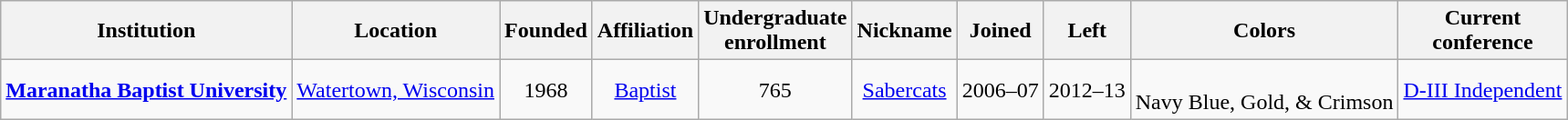<table class="wikitable sortable" style="text-align:center;">
<tr>
<th>Institution</th>
<th>Location</th>
<th>Founded</th>
<th>Affiliation</th>
<th>Undergraduate<br>enrollment</th>
<th>Nickname</th>
<th>Joined</th>
<th>Left</th>
<th>Colors</th>
<th>Current<br>conference</th>
</tr>
<tr>
<td><strong><a href='#'>Maranatha Baptist University</a></strong></td>
<td><a href='#'>Watertown, Wisconsin</a></td>
<td>1968</td>
<td><a href='#'>Baptist</a></td>
<td>765</td>
<td><a href='#'>Sabercats</a></td>
<td>2006–07</td>
<td>2012–13</td>
<td>  <br>Navy Blue, Gold, & Crimson</td>
<td><a href='#'>D-III Independent</a></td>
</tr>
</table>
